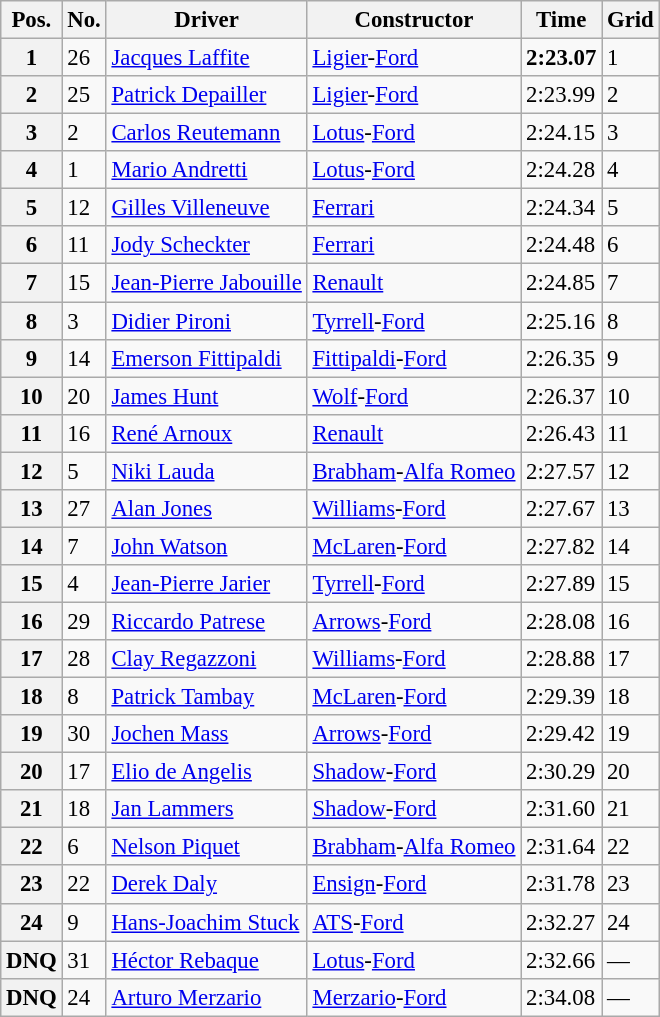<table class="wikitable sortable" style="font-size:95%;">
<tr>
<th>Pos.</th>
<th>No.</th>
<th>Driver</th>
<th>Constructor</th>
<th>Time</th>
<th>Grid</th>
</tr>
<tr>
<th>1</th>
<td>26</td>
<td> <a href='#'>Jacques Laffite</a></td>
<td><a href='#'>Ligier</a>-<a href='#'>Ford</a></td>
<td><strong>2:23.07</strong></td>
<td>1</td>
</tr>
<tr>
<th>2</th>
<td>25</td>
<td> <a href='#'>Patrick Depailler</a></td>
<td><a href='#'>Ligier</a>-<a href='#'>Ford</a></td>
<td>2:23.99</td>
<td>2</td>
</tr>
<tr>
<th>3</th>
<td>2</td>
<td> <a href='#'>Carlos Reutemann</a></td>
<td><a href='#'>Lotus</a>-<a href='#'>Ford</a></td>
<td>2:24.15</td>
<td>3</td>
</tr>
<tr>
<th>4</th>
<td>1</td>
<td> <a href='#'>Mario Andretti</a></td>
<td><a href='#'>Lotus</a>-<a href='#'>Ford</a></td>
<td>2:24.28</td>
<td>4</td>
</tr>
<tr>
<th>5</th>
<td>12</td>
<td> <a href='#'>Gilles Villeneuve</a></td>
<td><a href='#'>Ferrari</a></td>
<td>2:24.34</td>
<td>5</td>
</tr>
<tr>
<th>6</th>
<td>11</td>
<td> <a href='#'>Jody Scheckter</a></td>
<td><a href='#'>Ferrari</a></td>
<td>2:24.48</td>
<td>6</td>
</tr>
<tr>
<th>7</th>
<td>15</td>
<td> <a href='#'>Jean-Pierre Jabouille</a></td>
<td><a href='#'>Renault</a></td>
<td>2:24.85</td>
<td>7</td>
</tr>
<tr>
<th>8</th>
<td>3</td>
<td> <a href='#'>Didier Pironi</a></td>
<td><a href='#'>Tyrrell</a>-<a href='#'>Ford</a></td>
<td>2:25.16</td>
<td>8</td>
</tr>
<tr>
<th>9</th>
<td>14</td>
<td> <a href='#'>Emerson Fittipaldi</a></td>
<td><a href='#'>Fittipaldi</a>-<a href='#'>Ford</a></td>
<td>2:26.35</td>
<td>9</td>
</tr>
<tr>
<th>10</th>
<td>20</td>
<td> <a href='#'>James Hunt</a></td>
<td><a href='#'>Wolf</a>-<a href='#'>Ford</a></td>
<td>2:26.37</td>
<td>10</td>
</tr>
<tr>
<th>11</th>
<td>16</td>
<td> <a href='#'>René Arnoux</a></td>
<td><a href='#'>Renault</a></td>
<td>2:26.43</td>
<td>11</td>
</tr>
<tr>
<th>12</th>
<td>5</td>
<td> <a href='#'>Niki Lauda</a></td>
<td><a href='#'>Brabham</a>-<a href='#'>Alfa Romeo</a></td>
<td>2:27.57</td>
<td>12</td>
</tr>
<tr>
<th>13</th>
<td>27</td>
<td> <a href='#'>Alan Jones</a></td>
<td><a href='#'>Williams</a>-<a href='#'>Ford</a></td>
<td>2:27.67</td>
<td>13</td>
</tr>
<tr>
<th>14</th>
<td>7</td>
<td> <a href='#'>John Watson</a></td>
<td><a href='#'>McLaren</a>-<a href='#'>Ford</a></td>
<td>2:27.82</td>
<td>14</td>
</tr>
<tr>
<th>15</th>
<td>4</td>
<td> <a href='#'>Jean-Pierre Jarier</a></td>
<td><a href='#'>Tyrrell</a>-<a href='#'>Ford</a></td>
<td>2:27.89</td>
<td>15</td>
</tr>
<tr>
<th>16</th>
<td>29</td>
<td> <a href='#'>Riccardo Patrese</a></td>
<td><a href='#'>Arrows</a>-<a href='#'>Ford</a></td>
<td>2:28.08</td>
<td>16</td>
</tr>
<tr>
<th>17</th>
<td>28</td>
<td> <a href='#'>Clay Regazzoni</a></td>
<td><a href='#'>Williams</a>-<a href='#'>Ford</a></td>
<td>2:28.88</td>
<td>17</td>
</tr>
<tr>
<th>18</th>
<td>8</td>
<td> <a href='#'>Patrick Tambay</a></td>
<td><a href='#'>McLaren</a>-<a href='#'>Ford</a></td>
<td>2:29.39</td>
<td>18</td>
</tr>
<tr>
<th>19</th>
<td>30</td>
<td> <a href='#'>Jochen Mass</a></td>
<td><a href='#'>Arrows</a>-<a href='#'>Ford</a></td>
<td>2:29.42</td>
<td>19</td>
</tr>
<tr>
<th>20</th>
<td>17</td>
<td> <a href='#'>Elio de Angelis</a></td>
<td><a href='#'>Shadow</a>-<a href='#'>Ford</a></td>
<td>2:30.29</td>
<td>20</td>
</tr>
<tr>
<th>21</th>
<td>18</td>
<td> <a href='#'>Jan Lammers</a></td>
<td><a href='#'>Shadow</a>-<a href='#'>Ford</a></td>
<td>2:31.60</td>
<td>21</td>
</tr>
<tr>
<th>22</th>
<td>6</td>
<td> <a href='#'>Nelson Piquet</a></td>
<td><a href='#'>Brabham</a>-<a href='#'>Alfa Romeo</a></td>
<td>2:31.64</td>
<td>22</td>
</tr>
<tr>
<th>23</th>
<td>22</td>
<td> <a href='#'>Derek Daly</a></td>
<td><a href='#'>Ensign</a>-<a href='#'>Ford</a></td>
<td>2:31.78</td>
<td>23</td>
</tr>
<tr>
<th>24</th>
<td>9</td>
<td> <a href='#'>Hans-Joachim Stuck</a></td>
<td><a href='#'>ATS</a>-<a href='#'>Ford</a></td>
<td>2:32.27</td>
<td>24</td>
</tr>
<tr>
<th>DNQ</th>
<td>31</td>
<td> <a href='#'>Héctor Rebaque</a></td>
<td><a href='#'>Lotus</a>-<a href='#'>Ford</a></td>
<td>2:32.66</td>
<td>—</td>
</tr>
<tr>
<th>DNQ</th>
<td>24</td>
<td> <a href='#'>Arturo Merzario</a></td>
<td><a href='#'>Merzario</a>-<a href='#'>Ford</a></td>
<td>2:34.08</td>
<td>—</td>
</tr>
</table>
